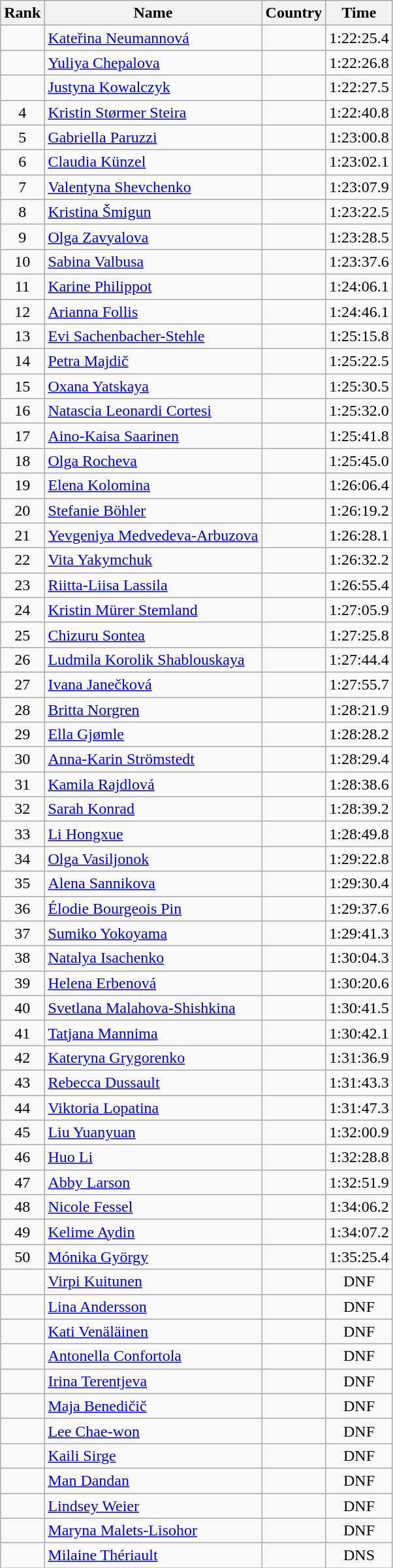<table class="wikitable sortable" style="text-align:center">
<tr>
<th>Rank</th>
<th>Name</th>
<th>Country</th>
<th>Time</th>
</tr>
<tr>
<td></td>
<td align="left"><a href='#'>Kateřina Neumannová</a></td>
<td align="left"></td>
<td>1:22:25.4</td>
</tr>
<tr>
<td></td>
<td align="left"><a href='#'>Yuliya Chepalova</a></td>
<td align="left"></td>
<td>1:22:26.8</td>
</tr>
<tr>
<td></td>
<td align="left"><a href='#'>Justyna Kowalczyk</a></td>
<td align="left"></td>
<td>1:22:27.5</td>
</tr>
<tr>
<td>4</td>
<td align="left"><a href='#'>Kristin Størmer Steira</a></td>
<td align="left"></td>
<td>1:22:40.8</td>
</tr>
<tr>
<td>5</td>
<td align="left"><a href='#'>Gabriella Paruzzi</a></td>
<td align="left"></td>
<td>1:23:00.8</td>
</tr>
<tr>
<td>6</td>
<td align="left"><a href='#'>Claudia Künzel</a></td>
<td align="left"></td>
<td>1:23:02.1</td>
</tr>
<tr>
<td>7</td>
<td align="left"><a href='#'>Valentyna Shevchenko</a></td>
<td align="left"></td>
<td>1:23:07.9</td>
</tr>
<tr>
<td>8</td>
<td align="left"><a href='#'>Kristina Šmigun</a></td>
<td align="left"></td>
<td>1:23:22.5</td>
</tr>
<tr>
<td>9</td>
<td align="left"><a href='#'>Olga Zavyalova</a></td>
<td align="left"></td>
<td>1:23:28.5</td>
</tr>
<tr>
<td>10</td>
<td align="left"><a href='#'>Sabina Valbusa</a></td>
<td align="left"></td>
<td>1:23:37.6</td>
</tr>
<tr>
<td>11</td>
<td align="left"><a href='#'>Karine Philippot</a></td>
<td align="left"></td>
<td>1:24:06.1</td>
</tr>
<tr>
<td>12</td>
<td align="left"><a href='#'>Arianna Follis</a></td>
<td align="left"></td>
<td>1:24:46.1</td>
</tr>
<tr>
<td>13</td>
<td align="left"><a href='#'>Evi Sachenbacher-Stehle</a></td>
<td align="left"></td>
<td>1:25:15.8</td>
</tr>
<tr>
<td>14</td>
<td align="left"><a href='#'>Petra Majdič</a></td>
<td align="left"></td>
<td>1:25:22.5</td>
</tr>
<tr>
<td>15</td>
<td align="left"><a href='#'>Oxana Yatskaya</a></td>
<td align="left"></td>
<td>1:25:30.5</td>
</tr>
<tr>
<td>16</td>
<td align="left"><a href='#'>Natascia Leonardi Cortesi</a></td>
<td align="left"></td>
<td>1:25:32.0</td>
</tr>
<tr>
<td>17</td>
<td align="left"><a href='#'>Aino-Kaisa Saarinen</a></td>
<td align="left"></td>
<td>1:25:41.8</td>
</tr>
<tr>
<td>18</td>
<td align="left"><a href='#'>Olga Rocheva</a></td>
<td align="left"></td>
<td>1:25:45.0</td>
</tr>
<tr>
<td>19</td>
<td align="left"><a href='#'>Elena Kolomina</a></td>
<td align="left"></td>
<td>1:26:06.4</td>
</tr>
<tr>
<td>20</td>
<td align="left"><a href='#'>Stefanie Böhler</a></td>
<td align="left"></td>
<td>1:26:19.2</td>
</tr>
<tr>
<td>21</td>
<td align="left"><a href='#'>Yevgeniya Medvedeva-Arbuzova</a></td>
<td align="left"></td>
<td>1:26:28.1</td>
</tr>
<tr>
<td>22</td>
<td align="left"><a href='#'>Vita Yakymchuk</a></td>
<td align="left"></td>
<td>1:26:32.2</td>
</tr>
<tr>
<td>23</td>
<td align="left"><a href='#'>Riitta-Liisa Lassila</a></td>
<td align="left"></td>
<td>1:26:55.4</td>
</tr>
<tr>
<td>24</td>
<td align="left"><a href='#'>Kristin Mürer Stemland</a></td>
<td align="left"></td>
<td>1:27:05.9</td>
</tr>
<tr>
<td>25</td>
<td align="left"><a href='#'>Chizuru Sontea</a></td>
<td align="left"></td>
<td>1:27:25.8</td>
</tr>
<tr>
<td>26</td>
<td align="left"><a href='#'>Ludmila Korolik Shablouskaya</a></td>
<td align="left"></td>
<td>1:27:44.4</td>
</tr>
<tr>
<td>27</td>
<td align="left"><a href='#'>Ivana Janečková</a></td>
<td align="left"></td>
<td>1:27:55.7</td>
</tr>
<tr>
<td>28</td>
<td align="left"><a href='#'>Britta Norgren</a></td>
<td align="left"></td>
<td>1:28:21.9</td>
</tr>
<tr>
<td>29</td>
<td align="left"><a href='#'>Ella Gjømle</a></td>
<td align="left"></td>
<td>1:28:28.2</td>
</tr>
<tr>
<td>30</td>
<td align="left"><a href='#'>Anna-Karin Strömstedt</a></td>
<td align="left"></td>
<td>1:28:29.4</td>
</tr>
<tr>
<td>31</td>
<td align="left"><a href='#'>Kamila Rajdlová</a></td>
<td align="left"></td>
<td>1:28:38.6</td>
</tr>
<tr>
<td>32</td>
<td align="left"><a href='#'>Sarah Konrad</a></td>
<td align="left"></td>
<td>1:28:39.2</td>
</tr>
<tr>
<td>33</td>
<td align="left"><a href='#'>Li Hongxue</a></td>
<td align="left"></td>
<td>1:28:49.8</td>
</tr>
<tr>
<td>34</td>
<td align="left"><a href='#'>Olga Vasiljonok</a></td>
<td align="left"></td>
<td>1:29:22.8</td>
</tr>
<tr>
<td>35</td>
<td align="left"><a href='#'>Alena Sannikova</a></td>
<td align="left"></td>
<td>1:29:30.4</td>
</tr>
<tr>
<td>36</td>
<td align="left"><a href='#'>Élodie Bourgeois Pin</a></td>
<td align="left"></td>
<td>1:29:37.6</td>
</tr>
<tr>
<td>37</td>
<td align="left"><a href='#'>Sumiko Yokoyama</a></td>
<td align="left"></td>
<td>1:29:41.3</td>
</tr>
<tr>
<td>38</td>
<td align="left"><a href='#'>Natalya Isachenko</a></td>
<td align="left"></td>
<td>1:30:04.3</td>
</tr>
<tr>
<td>39</td>
<td align="left"><a href='#'>Helena Erbenová</a></td>
<td align="left"></td>
<td>1:30:20.6</td>
</tr>
<tr>
<td>40</td>
<td align="left"><a href='#'>Svetlana Malahova-Shishkina</a></td>
<td align="left"></td>
<td>1:30:41.5</td>
</tr>
<tr>
<td>41</td>
<td align="left"><a href='#'>Tatjana Mannima</a></td>
<td align="left"></td>
<td>1:30:42.1</td>
</tr>
<tr>
<td>42</td>
<td align="left"><a href='#'>Kateryna Grygorenko</a></td>
<td align="left"></td>
<td>1:31:36.9</td>
</tr>
<tr>
<td>43</td>
<td align="left"><a href='#'>Rebecca Dussault</a></td>
<td align="left"></td>
<td>1:31:43.3</td>
</tr>
<tr>
<td>44</td>
<td align="left"><a href='#'>Viktoria Lopatina</a></td>
<td align="left"></td>
<td>1:31:47.3</td>
</tr>
<tr>
<td>45</td>
<td align="left"><a href='#'>Liu Yuanyuan</a></td>
<td align="left"></td>
<td>1:32:00.9</td>
</tr>
<tr>
<td>46</td>
<td align="left"><a href='#'>Huo Li</a></td>
<td align="left"></td>
<td>1:32:28.8</td>
</tr>
<tr>
<td>47</td>
<td align="left"><a href='#'>Abby Larson</a></td>
<td align="left"></td>
<td>1:32:51.9</td>
</tr>
<tr>
<td>48</td>
<td align="left"><a href='#'>Nicole Fessel</a></td>
<td align="left"></td>
<td>1:34:06.2</td>
</tr>
<tr>
<td>49</td>
<td align="left"><a href='#'>Kelime Aydin</a></td>
<td align="left"></td>
<td>1:34:07.2</td>
</tr>
<tr>
<td>50</td>
<td align="left"><a href='#'>Mónika György</a></td>
<td align="left"></td>
<td>1:35:25.4</td>
</tr>
<tr>
<td></td>
<td align="left"><a href='#'>Virpi Kuitunen</a></td>
<td align="left"></td>
<td>DNF</td>
</tr>
<tr>
<td></td>
<td align="left"><a href='#'>Lina Andersson</a></td>
<td align="left"></td>
<td>DNF</td>
</tr>
<tr>
<td></td>
<td align="left"><a href='#'>Kati Venäläinen</a></td>
<td align="left"></td>
<td>DNF</td>
</tr>
<tr>
<td></td>
<td align="left"><a href='#'>Antonella Confortola</a></td>
<td align="left"></td>
<td>DNF</td>
</tr>
<tr>
<td></td>
<td align="left"><a href='#'>Irina Terentjeva</a></td>
<td align="left"></td>
<td>DNF</td>
</tr>
<tr>
<td></td>
<td align="left"><a href='#'>Maja Benedičič</a></td>
<td align="left"></td>
<td>DNF</td>
</tr>
<tr>
<td></td>
<td align="left"><a href='#'>Lee Chae-won</a></td>
<td align="left"></td>
<td>DNF</td>
</tr>
<tr>
<td></td>
<td align="left"><a href='#'>Kaili Sirge</a></td>
<td align="left"></td>
<td>DNF</td>
</tr>
<tr>
<td></td>
<td align="left"><a href='#'>Man Dandan</a></td>
<td align="left"></td>
<td>DNF</td>
</tr>
<tr>
<td></td>
<td align="left"><a href='#'>Lindsey Weier</a></td>
<td align="left"></td>
<td>DNF</td>
</tr>
<tr>
<td></td>
<td align="left"><a href='#'>Maryna Malets-Lisohor</a></td>
<td align="left"></td>
<td>DNF</td>
</tr>
<tr>
<td></td>
<td align="left"><a href='#'>Milaine Thériault</a></td>
<td align="left"></td>
<td>DNS</td>
</tr>
</table>
